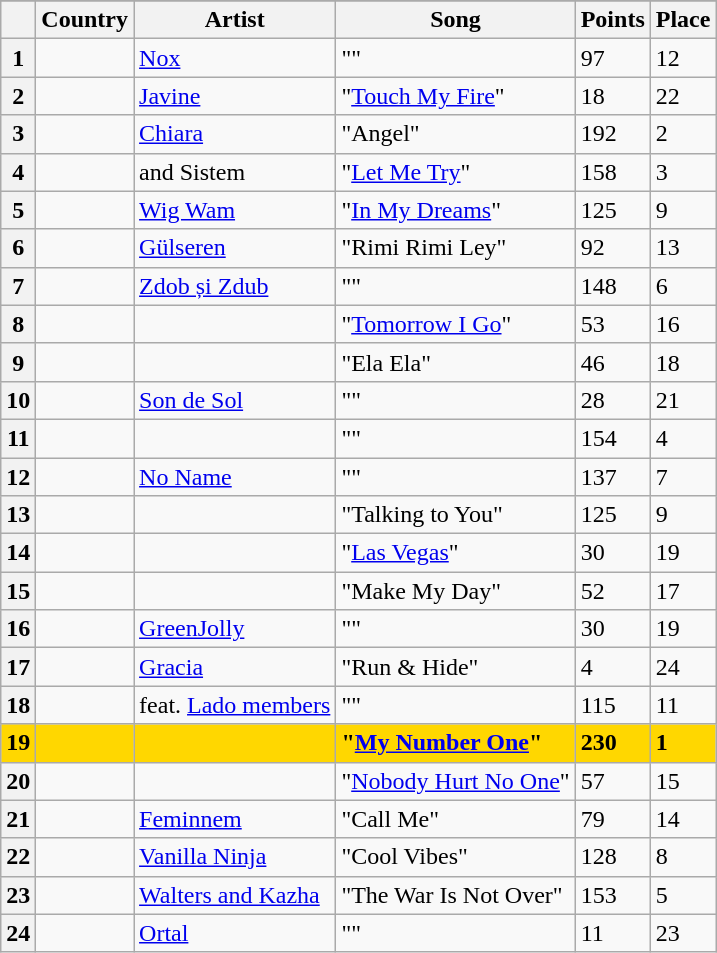<table class="sortable wikitable plainrowheaders">
<tr>
</tr>
<tr>
<th scope="col"></th>
<th scope="col">Country</th>
<th scope="col">Artist</th>
<th scope="col">Song</th>
<th scope="col">Points</th>
<th scope="col">Place</th>
</tr>
<tr>
<th scope="row" style="text-align:center;">1</th>
<td></td>
<td><a href='#'>Nox</a></td>
<td>""</td>
<td>97</td>
<td>12</td>
</tr>
<tr>
<th scope="row" style="text-align:center;">2</th>
<td></td>
<td><a href='#'>Javine</a></td>
<td>"<a href='#'>Touch My Fire</a>"</td>
<td>18</td>
<td>22</td>
</tr>
<tr>
<th scope="row" style="text-align:center;">3</th>
<td></td>
<td><a href='#'>Chiara</a></td>
<td>"Angel"</td>
<td>192</td>
<td>2</td>
</tr>
<tr>
<th scope="row" style="text-align:center;">4</th>
<td></td>
<td> and Sistem</td>
<td>"<a href='#'>Let Me Try</a>"</td>
<td>158</td>
<td>3</td>
</tr>
<tr>
<th scope="row" style="text-align:center;">5</th>
<td></td>
<td><a href='#'>Wig Wam</a></td>
<td>"<a href='#'>In My Dreams</a>"</td>
<td>125</td>
<td>9</td>
</tr>
<tr>
<th scope="row" style="text-align:center;">6</th>
<td></td>
<td><a href='#'>Gülseren</a></td>
<td>"Rimi Rimi Ley"</td>
<td>92</td>
<td>13</td>
</tr>
<tr>
<th scope="row" style="text-align:center;">7</th>
<td></td>
<td><a href='#'>Zdob și Zdub</a></td>
<td>""</td>
<td>148</td>
<td>6</td>
</tr>
<tr>
<th scope="row" style="text-align:center;">8</th>
<td></td>
<td></td>
<td>"<a href='#'>Tomorrow I Go</a>" </td>
<td>53</td>
<td>16</td>
</tr>
<tr>
<th scope="row" style="text-align:center;">9</th>
<td></td>
<td></td>
<td>"Ela Ela"</td>
<td>46</td>
<td>18</td>
</tr>
<tr>
<th scope="row" style="text-align:center;">10</th>
<td></td>
<td><a href='#'>Son de Sol</a></td>
<td>""</td>
<td>28</td>
<td>21</td>
</tr>
<tr>
<th scope="row" style="text-align:center;">11</th>
<td></td>
<td></td>
<td>""</td>
<td>154</td>
<td>4</td>
</tr>
<tr>
<th scope="row" style="text-align:center;">12</th>
<td></td>
<td><a href='#'>No Name</a></td>
<td>""</td>
<td>137</td>
<td>7</td>
</tr>
<tr>
<th scope="row" style="text-align:center;">13</th>
<td></td>
<td></td>
<td>"Talking to You"</td>
<td>125</td>
<td>9</td>
</tr>
<tr>
<th scope="row" style="text-align:center;">14</th>
<td></td>
<td></td>
<td>"<a href='#'>Las Vegas</a>"</td>
<td>30</td>
<td>19</td>
</tr>
<tr>
<th scope="row" style="text-align:center;">15</th>
<td></td>
<td></td>
<td>"Make My Day"</td>
<td>52</td>
<td>17</td>
</tr>
<tr>
<th scope="row" style="text-align:center;">16</th>
<td></td>
<td><a href='#'>GreenJolly</a></td>
<td>""</td>
<td>30</td>
<td>19</td>
</tr>
<tr>
<th scope="row" style="text-align:center;">17</th>
<td></td>
<td><a href='#'>Gracia</a></td>
<td>"Run & Hide"</td>
<td>4</td>
<td>24</td>
</tr>
<tr>
<th scope="row" style="text-align:center;">18</th>
<td></td>
<td> feat. <a href='#'>Lado members</a></td>
<td>""</td>
<td>115</td>
<td>11</td>
</tr>
<tr style="font-weight:bold; background:gold;">
<th scope="row" style="text-align:center; font-weight:bold; background:gold;">19</th>
<td></td>
<td></td>
<td>"<a href='#'>My Number One</a>"</td>
<td>230</td>
<td>1</td>
</tr>
<tr>
<th scope="row" style="text-align:center;">20</th>
<td></td>
<td></td>
<td>"<a href='#'>Nobody Hurt No One</a>"</td>
<td>57</td>
<td>15</td>
</tr>
<tr>
<th scope="row" style="text-align:center;">21</th>
<td></td>
<td><a href='#'>Feminnem</a></td>
<td>"Call Me"</td>
<td>79</td>
<td>14</td>
</tr>
<tr>
<th scope="row" style="text-align:center;">22</th>
<td></td>
<td><a href='#'>Vanilla Ninja</a></td>
<td>"Cool Vibes"</td>
<td>128</td>
<td>8</td>
</tr>
<tr>
<th scope="row" style="text-align:center;">23</th>
<td></td>
<td><a href='#'>Walters and Kazha</a></td>
<td>"The War Is Not Over"</td>
<td>153</td>
<td>5</td>
</tr>
<tr>
<th scope="row" style="text-align:center;">24</th>
<td></td>
<td><a href='#'>Ortal</a></td>
<td>""</td>
<td>11</td>
<td>23</td>
</tr>
</table>
